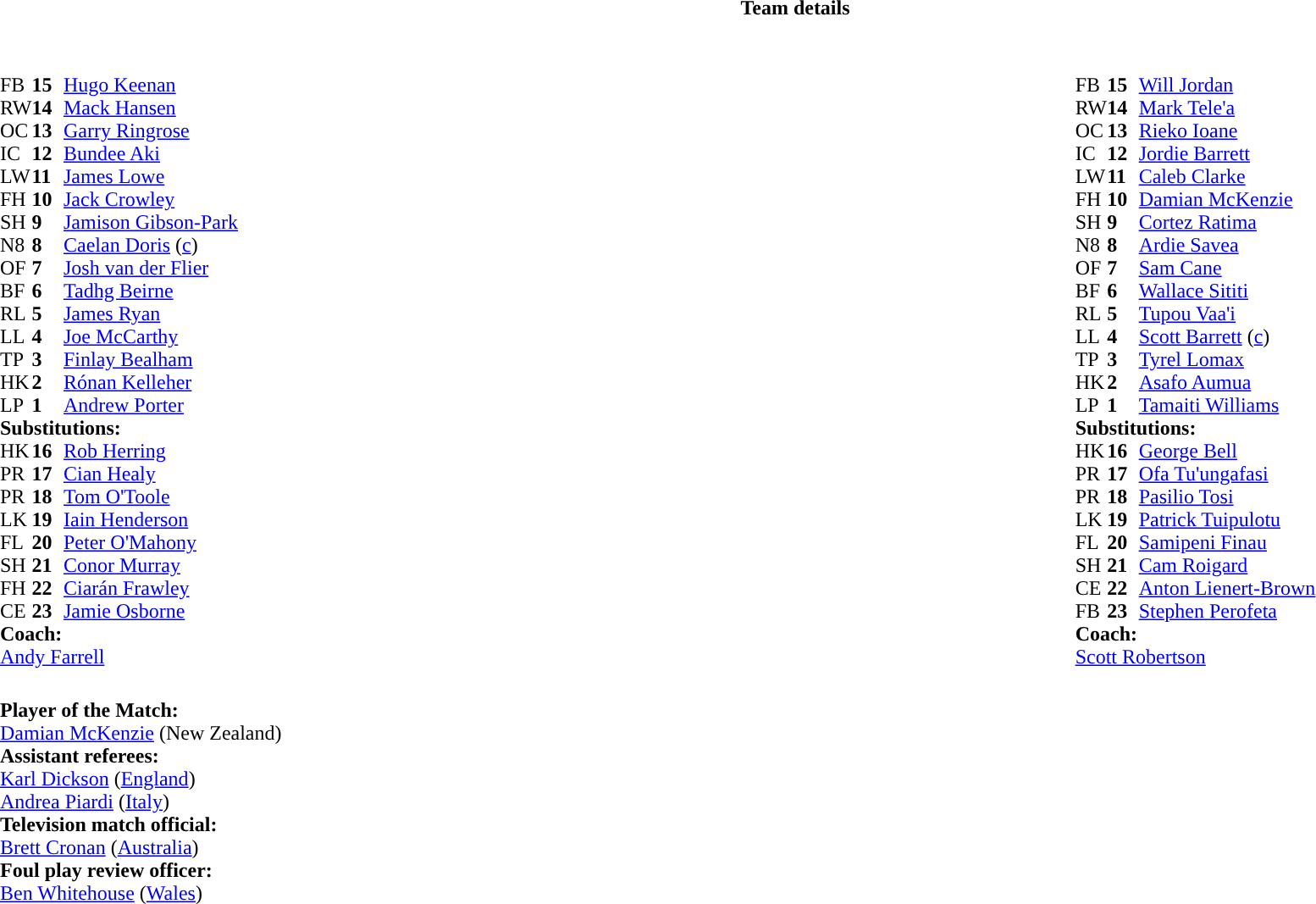<table border="0" style="width:100%;" class="collapsible collapsed">
<tr>
<th>Team details</th>
</tr>
<tr>
<td><br><table style="width:100%">
<tr>
<td style="vertical-align:top;width:50%"><br><table cellspacing="0" cellpadding="0">
<tr>
<th width="25"></th>
<th width="25"></th>
</tr>
<tr>
<td>FB</td>
<td><strong>15</strong></td>
<td><a href='#'>Hugo Keenan</a></td>
</tr>
<tr>
<td>RW</td>
<td><strong>14</strong></td>
<td><a href='#'>Mack Hansen</a></td>
</tr>
<tr>
<td>OC</td>
<td><strong>13</strong></td>
<td><a href='#'>Garry Ringrose</a></td>
<td></td>
<td></td>
</tr>
<tr>
<td>IC</td>
<td><strong>12</strong></td>
<td><a href='#'>Bundee Aki</a></td>
</tr>
<tr>
<td>LW</td>
<td><strong>11</strong></td>
<td><a href='#'>James Lowe</a></td>
</tr>
<tr>
<td>FH</td>
<td><strong>10</strong></td>
<td><a href='#'>Jack Crowley</a></td>
<td></td>
<td></td>
</tr>
<tr>
<td>SH</td>
<td><strong>9</strong></td>
<td><a href='#'>Jamison Gibson-Park</a></td>
<td></td>
<td></td>
</tr>
<tr>
<td>N8</td>
<td><strong>8</strong></td>
<td><a href='#'>Caelan Doris</a> (<a href='#'>c</a>)</td>
</tr>
<tr>
<td>OF</td>
<td><strong>7</strong></td>
<td><a href='#'>Josh van der Flier</a></td>
</tr>
<tr>
<td>BF</td>
<td><strong>6</strong></td>
<td><a href='#'>Tadhg Beirne</a></td>
</tr>
<tr>
<td>RL</td>
<td><strong>5</strong></td>
<td><a href='#'>James Ryan</a></td>
<td></td>
<td></td>
</tr>
<tr>
<td>LL</td>
<td><strong>4</strong></td>
<td><a href='#'>Joe McCarthy</a></td>
<td></td>
<td></td>
</tr>
<tr>
<td>TP</td>
<td><strong>3</strong></td>
<td><a href='#'>Finlay Bealham</a></td>
<td></td>
<td></td>
<td></td>
</tr>
<tr>
<td>HK</td>
<td><strong>2</strong></td>
<td><a href='#'>Rónan Kelleher</a></td>
<td></td>
<td></td>
</tr>
<tr>
<td>LP</td>
<td><strong>1</strong></td>
<td><a href='#'>Andrew Porter</a></td>
<td></td>
<td></td>
</tr>
<tr>
<td colspan="3"><strong>Substitutions:</strong></td>
</tr>
<tr>
<td>HK</td>
<td><strong>16</strong></td>
<td><a href='#'>Rob Herring</a></td>
<td></td>
<td></td>
</tr>
<tr>
<td>PR</td>
<td><strong>17</strong></td>
<td><a href='#'>Cian Healy</a></td>
<td></td>
<td></td>
</tr>
<tr>
<td>PR</td>
<td><strong>18</strong></td>
<td><a href='#'>Tom O'Toole</a></td>
<td></td>
<td></td>
<td></td>
</tr>
<tr>
<td>LK</td>
<td><strong>19</strong></td>
<td><a href='#'>Iain Henderson</a></td>
<td></td>
<td></td>
</tr>
<tr>
<td>FL</td>
<td><strong>20</strong></td>
<td><a href='#'>Peter O'Mahony</a></td>
<td></td>
<td></td>
</tr>
<tr>
<td>SH</td>
<td><strong>21</strong></td>
<td><a href='#'>Conor Murray</a></td>
<td></td>
<td></td>
</tr>
<tr>
<td>FH</td>
<td><strong>22</strong></td>
<td><a href='#'>Ciarán Frawley</a></td>
<td></td>
<td></td>
</tr>
<tr>
<td>CE</td>
<td><strong>23</strong></td>
<td><a href='#'>Jamie Osborne</a></td>
<td></td>
<td></td>
</tr>
<tr>
<td colspan=3><strong>Coach:</strong></td>
</tr>
<tr>
<td colspan="4"> <a href='#'>Andy Farrell</a></td>
</tr>
</table>
</td>
<td style="vertical-align:top"></td>
<td style="vertical-align:top;width:50%"><br><table cellspacing="0" cellpadding="0" style="margin:auto">
<tr>
<th width="25"></th>
<th width="25"></th>
</tr>
<tr>
<td>FB</td>
<td><strong>15</strong></td>
<td><a href='#'>Will Jordan</a></td>
</tr>
<tr>
<td>RW</td>
<td><strong>14</strong></td>
<td><a href='#'>Mark Tele'a</a></td>
</tr>
<tr>
<td>OC</td>
<td><strong>13</strong></td>
<td><a href='#'>Rieko Ioane</a></td>
</tr>
<tr>
<td>IC</td>
<td><strong>12</strong></td>
<td><a href='#'>Jordie Barrett</a></td>
<td></td>
</tr>
<tr>
<td>LW</td>
<td><strong>11</strong></td>
<td><a href='#'>Caleb Clarke</a></td>
<td></td>
<td></td>
</tr>
<tr>
<td>FH</td>
<td><strong>10</strong></td>
<td><a href='#'>Damian McKenzie</a></td>
</tr>
<tr>
<td>SH</td>
<td><strong>9</strong></td>
<td><a href='#'>Cortez Ratima</a></td>
<td></td>
<td></td>
</tr>
<tr>
<td>N8</td>
<td><strong>8</strong></td>
<td><a href='#'>Ardie Savea</a></td>
</tr>
<tr>
<td>OF</td>
<td><strong>7</strong></td>
<td><a href='#'>Sam Cane</a></td>
<td></td>
<td></td>
</tr>
<tr>
<td>BF</td>
<td><strong>6</strong></td>
<td><a href='#'>Wallace Sititi</a></td>
</tr>
<tr>
<td>RL</td>
<td><strong>5</strong></td>
<td><a href='#'>Tupou Vaa'i</a></td>
<td></td>
<td></td>
</tr>
<tr>
<td>LL</td>
<td><strong>4</strong></td>
<td><a href='#'>Scott Barrett</a> (<a href='#'>c</a>)</td>
</tr>
<tr>
<td>TP</td>
<td><strong>3</strong></td>
<td><a href='#'>Tyrel Lomax</a></td>
<td></td>
<td></td>
</tr>
<tr>
<td>HK</td>
<td><strong>2</strong></td>
<td><a href='#'>Asafo Aumua</a></td>
<td></td>
<td></td>
</tr>
<tr>
<td>LP</td>
<td><strong>1</strong></td>
<td><a href='#'>Tamaiti Williams</a></td>
<td></td>
<td></td>
</tr>
<tr>
<td colspan=3><strong>Substitutions:</strong></td>
</tr>
<tr>
<td>HK</td>
<td><strong>16</strong></td>
<td><a href='#'>George Bell</a></td>
<td></td>
<td></td>
</tr>
<tr>
<td>PR</td>
<td><strong>17</strong></td>
<td><a href='#'>Ofa Tu'ungafasi</a></td>
<td></td>
<td></td>
</tr>
<tr>
<td>PR</td>
<td><strong>18</strong></td>
<td><a href='#'>Pasilio Tosi</a></td>
<td></td>
<td></td>
</tr>
<tr>
<td>LK</td>
<td><strong>19</strong></td>
<td><a href='#'>Patrick Tuipulotu</a></td>
<td></td>
<td></td>
</tr>
<tr>
<td>FL</td>
<td><strong>20</strong></td>
<td><a href='#'>Samipeni Finau</a></td>
<td></td>
<td></td>
</tr>
<tr>
<td>SH</td>
<td><strong>21</strong></td>
<td><a href='#'>Cam Roigard</a></td>
<td></td>
<td></td>
</tr>
<tr>
<td>CE</td>
<td><strong>22</strong></td>
<td><a href='#'>Anton Lienert-Brown</a></td>
<td></td>
<td></td>
</tr>
<tr>
<td>FB</td>
<td><strong>23</strong></td>
<td><a href='#'>Stephen Perofeta</a></td>
</tr>
<tr>
<td colspan=3><strong>Coach:</strong></td>
</tr>
<tr>
<td colspan="4"> <a href='#'>Scott Robertson</a></td>
</tr>
</table>
</td>
</tr>
</table>
<table style="width:100%">
<tr>
<td><br><strong>Player of the Match:</strong>
<br><a href='#'>Damian McKenzie</a> (New Zealand)<br><strong>Assistant referees:</strong>
<br><a href='#'>Karl Dickson</a> (<a href='#'>England</a>)
<br><a href='#'>Andrea Piardi</a> (<a href='#'>Italy</a>)
<br><strong>Television match official:</strong>
<br><a href='#'>Brett Cronan</a> (<a href='#'>Australia</a>)
<br><strong>Foul play review officer:</strong>
<br><a href='#'>Ben Whitehouse</a> (<a href='#'>Wales</a>)</td>
</tr>
</table>
</td>
</tr>
</table>
